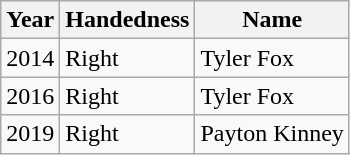<table class="wikitable">
<tr>
<th>Year</th>
<th>Handedness</th>
<th>Name</th>
</tr>
<tr>
<td>2014</td>
<td>Right</td>
<td>Tyler Fox</td>
</tr>
<tr>
<td>2016</td>
<td>Right</td>
<td>Tyler Fox</td>
</tr>
<tr>
<td>2019</td>
<td>Right</td>
<td>Payton Kinney</td>
</tr>
</table>
